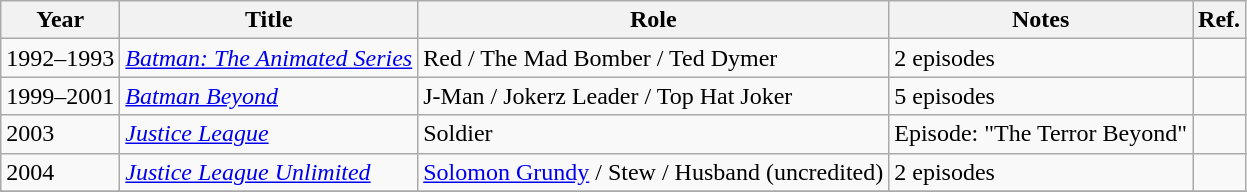<table class="wikitable sortable plainrowheaders">
<tr>
<th>Year</th>
<th>Title</th>
<th>Role</th>
<th>Notes</th>
<th>Ref.</th>
</tr>
<tr>
<td>1992–1993</td>
<td><em><a href='#'>Batman: The Animated Series</a></em></td>
<td>Red / The Mad Bomber / Ted Dymer</td>
<td>2 episodes</td>
<td></td>
</tr>
<tr>
<td>1999–2001</td>
<td><em><a href='#'>Batman Beyond</a></em></td>
<td>J-Man / Jokerz Leader / Top Hat Joker</td>
<td>5 episodes</td>
<td></td>
</tr>
<tr>
<td>2003</td>
<td><em><a href='#'>Justice League</a></em></td>
<td>Soldier</td>
<td>Episode: "The Terror Beyond"</td>
<td></td>
</tr>
<tr>
<td>2004</td>
<td><em><a href='#'>Justice League Unlimited</a></em></td>
<td><a href='#'>Solomon Grundy</a> / Stew / Husband (uncredited)</td>
<td>2 episodes</td>
<td></td>
</tr>
<tr>
</tr>
</table>
